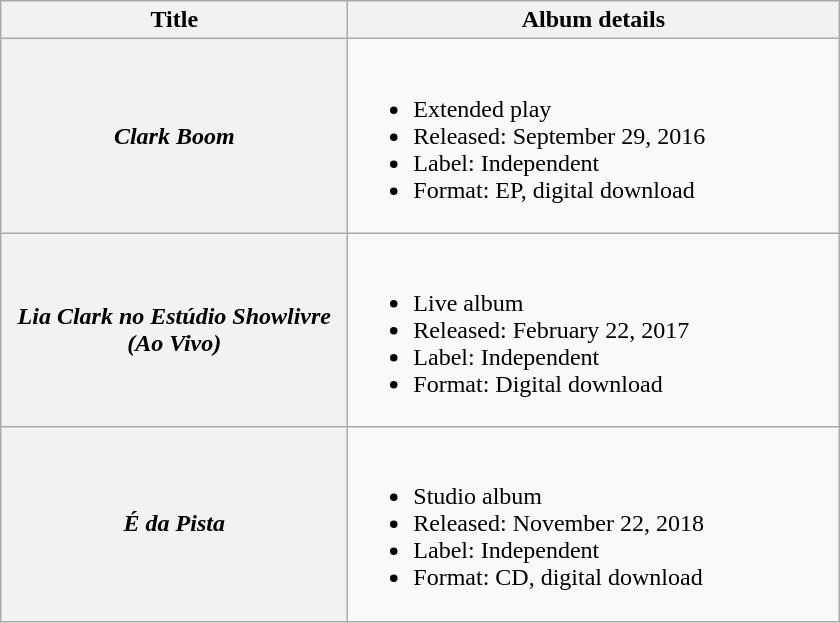<table class="wikitable plainrowheaders">
<tr>
<th rowspan="1" style="width:14em;">Title</th>
<th rowspan="1" style="width:20em;">Album details</th>
</tr>
<tr>
<th scope="row"><em>Clark Boom</em></th>
<td><br><ul><li>Extended play</li><li>Released: September 29, 2016</li><li>Label: Independent</li><li>Format: EP, digital download</li></ul></td>
</tr>
<tr>
<th scope="row"><em>Lia Clark no Estúdio Showlivre (Ao Vivo)</em></th>
<td><br><ul><li>Live album</li><li>Released: February 22, 2017</li><li>Label: Independent</li><li>Format: Digital download</li></ul></td>
</tr>
<tr>
<th scope="row"><em>É da Pista</em></th>
<td><br><ul><li>Studio album</li><li>Released: November 22, 2018</li><li>Label: Independent</li><li>Format: CD, digital download</li></ul></td>
</tr>
</table>
